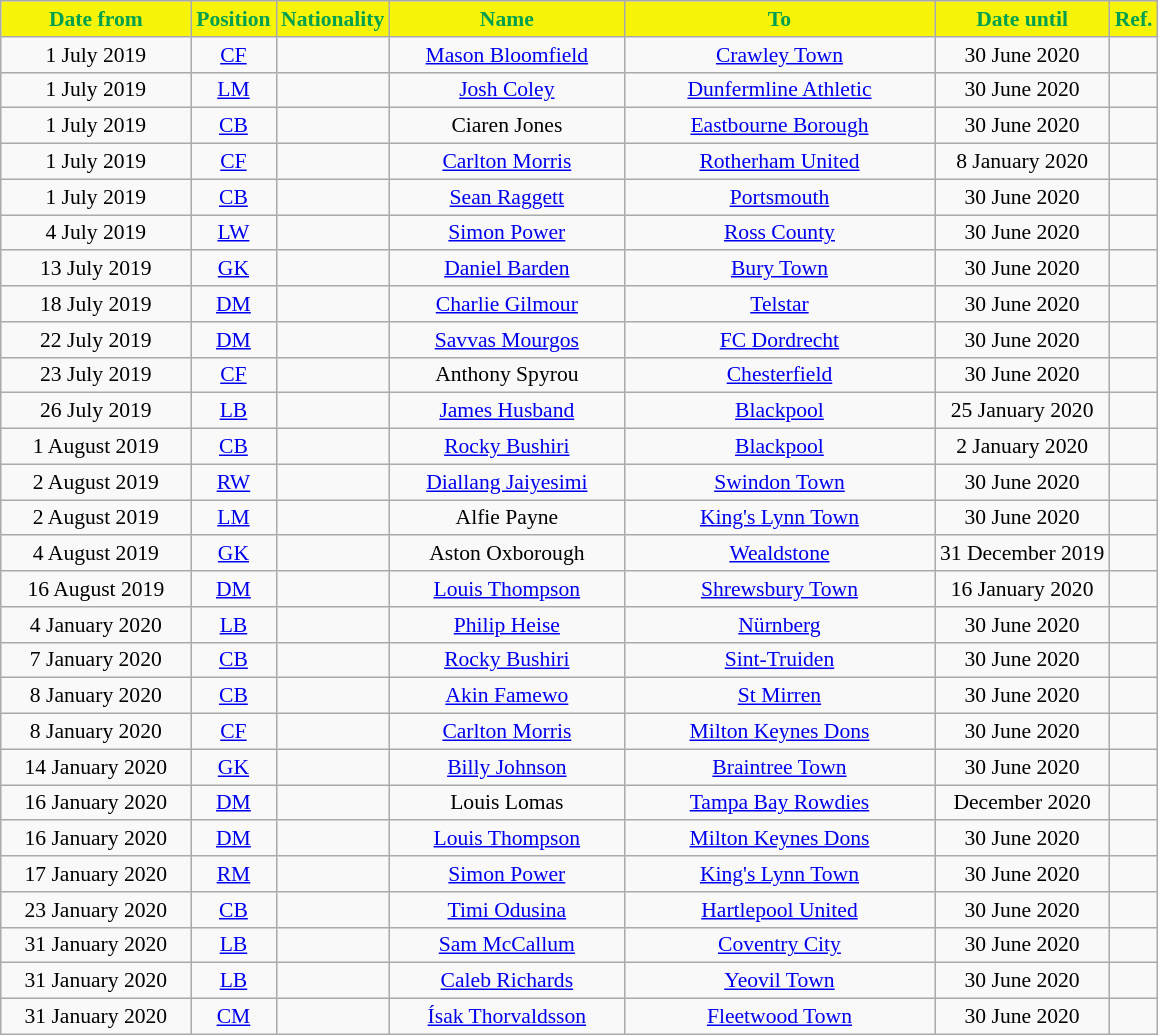<table class="wikitable"  style="text-align:center; font-size:90%; ">
<tr>
<th style="background:#F7F408; color:#00A050; width:120px;">Date from</th>
<th style="background:#F7F408; color:#00A050; width:50px;">Position</th>
<th style="background:#F7F408; color:#00A050; width:50px;">Nationality</th>
<th style="background:#F7F408; color:#00A050; width:150px;">Name</th>
<th style="background:#F7F408; color:#00A050; width:200px;">To</th>
<th style="background:#F7F408; color:#00A050; width:110px;">Date until</th>
<th style="background:#F7F408; color:#00A050; width:25px;">Ref.</th>
</tr>
<tr>
<td>1 July 2019</td>
<td><a href='#'>CF</a></td>
<td></td>
<td><a href='#'>Mason Bloomfield</a></td>
<td> <a href='#'>Crawley Town</a></td>
<td>30 June 2020</td>
<td></td>
</tr>
<tr>
<td>1 July 2019</td>
<td><a href='#'>LM</a></td>
<td></td>
<td><a href='#'>Josh Coley</a></td>
<td> <a href='#'>Dunfermline Athletic</a></td>
<td>30 June 2020</td>
<td></td>
</tr>
<tr>
<td>1 July 2019</td>
<td><a href='#'>CB</a></td>
<td></td>
<td>Ciaren Jones</td>
<td> <a href='#'>Eastbourne Borough</a></td>
<td>30 June 2020</td>
<td></td>
</tr>
<tr>
<td>1 July 2019</td>
<td><a href='#'>CF</a></td>
<td></td>
<td><a href='#'>Carlton Morris</a></td>
<td> <a href='#'>Rotherham United</a></td>
<td>8 January 2020</td>
<td></td>
</tr>
<tr>
<td>1 July 2019</td>
<td><a href='#'>CB</a></td>
<td></td>
<td><a href='#'>Sean Raggett</a></td>
<td> <a href='#'>Portsmouth</a></td>
<td>30 June 2020</td>
<td></td>
</tr>
<tr>
<td>4 July 2019</td>
<td><a href='#'>LW</a></td>
<td></td>
<td><a href='#'>Simon Power</a></td>
<td> <a href='#'>Ross County</a></td>
<td>30 June 2020</td>
<td></td>
</tr>
<tr>
<td>13 July 2019</td>
<td><a href='#'>GK</a></td>
<td></td>
<td><a href='#'>Daniel Barden</a></td>
<td> <a href='#'>Bury Town</a></td>
<td>30 June 2020</td>
<td></td>
</tr>
<tr>
<td>18 July 2019</td>
<td><a href='#'>DM</a></td>
<td></td>
<td><a href='#'>Charlie Gilmour</a></td>
<td> <a href='#'>Telstar</a></td>
<td>30 June 2020</td>
<td></td>
</tr>
<tr>
<td>22 July 2019</td>
<td><a href='#'>DM</a></td>
<td></td>
<td><a href='#'>Savvas Mourgos</a></td>
<td> <a href='#'>FC Dordrecht</a></td>
<td>30 June 2020</td>
<td></td>
</tr>
<tr>
<td>23 July 2019</td>
<td><a href='#'>CF</a></td>
<td></td>
<td>Anthony Spyrou</td>
<td> <a href='#'>Chesterfield</a></td>
<td>30 June 2020</td>
<td></td>
</tr>
<tr>
<td>26 July 2019</td>
<td><a href='#'>LB</a></td>
<td></td>
<td><a href='#'>James Husband</a></td>
<td> <a href='#'>Blackpool</a></td>
<td>25 January 2020</td>
<td></td>
</tr>
<tr>
<td>1 August 2019</td>
<td><a href='#'>CB</a></td>
<td></td>
<td><a href='#'>Rocky Bushiri</a></td>
<td> <a href='#'>Blackpool</a></td>
<td>2 January 2020</td>
<td></td>
</tr>
<tr>
<td>2 August 2019</td>
<td><a href='#'>RW</a></td>
<td></td>
<td><a href='#'>Diallang Jaiyesimi</a></td>
<td> <a href='#'>Swindon Town</a></td>
<td>30 June 2020</td>
<td></td>
</tr>
<tr>
<td>2 August 2019</td>
<td><a href='#'>LM</a></td>
<td></td>
<td>Alfie Payne</td>
<td> <a href='#'>King's Lynn Town</a></td>
<td>30 June 2020</td>
<td></td>
</tr>
<tr>
<td>4 August 2019</td>
<td><a href='#'>GK</a></td>
<td></td>
<td>Aston Oxborough</td>
<td> <a href='#'>Wealdstone</a></td>
<td>31 December 2019</td>
<td></td>
</tr>
<tr>
<td>16 August 2019</td>
<td><a href='#'>DM</a></td>
<td></td>
<td><a href='#'>Louis Thompson</a></td>
<td> <a href='#'>Shrewsbury Town</a></td>
<td>16 January 2020</td>
<td></td>
</tr>
<tr>
<td>4 January 2020</td>
<td><a href='#'>LB</a></td>
<td></td>
<td><a href='#'>Philip Heise</a></td>
<td> <a href='#'>Nürnberg</a></td>
<td>30 June 2020</td>
<td></td>
</tr>
<tr>
<td>7 January 2020</td>
<td><a href='#'>CB</a></td>
<td></td>
<td><a href='#'>Rocky Bushiri</a></td>
<td> <a href='#'>Sint-Truiden</a></td>
<td>30 June 2020</td>
<td></td>
</tr>
<tr>
<td>8 January 2020</td>
<td><a href='#'>CB</a></td>
<td></td>
<td><a href='#'>Akin Famewo</a></td>
<td> <a href='#'>St Mirren</a></td>
<td>30 June 2020</td>
<td></td>
</tr>
<tr>
<td>8 January 2020</td>
<td><a href='#'>CF</a></td>
<td></td>
<td><a href='#'>Carlton Morris</a></td>
<td> <a href='#'>Milton Keynes Dons</a></td>
<td>30 June 2020</td>
<td></td>
</tr>
<tr>
<td>14 January 2020</td>
<td><a href='#'>GK</a></td>
<td></td>
<td><a href='#'>Billy Johnson</a></td>
<td> <a href='#'>Braintree Town</a></td>
<td>30 June 2020</td>
<td></td>
</tr>
<tr>
<td>16 January 2020</td>
<td><a href='#'>DM</a></td>
<td></td>
<td>Louis Lomas</td>
<td> <a href='#'>Tampa Bay Rowdies</a></td>
<td>December 2020</td>
<td></td>
</tr>
<tr>
<td>16 January 2020</td>
<td><a href='#'>DM</a></td>
<td></td>
<td><a href='#'>Louis Thompson</a></td>
<td> <a href='#'>Milton Keynes Dons</a></td>
<td>30 June 2020</td>
<td></td>
</tr>
<tr>
<td>17 January 2020</td>
<td><a href='#'>RM</a></td>
<td></td>
<td><a href='#'>Simon Power</a></td>
<td> <a href='#'>King's Lynn Town</a></td>
<td>30 June 2020</td>
<td></td>
</tr>
<tr>
<td>23 January 2020</td>
<td><a href='#'>CB</a></td>
<td></td>
<td><a href='#'>Timi Odusina</a></td>
<td> <a href='#'>Hartlepool United</a></td>
<td>30 June 2020</td>
<td></td>
</tr>
<tr>
<td>31 January 2020</td>
<td><a href='#'>LB</a></td>
<td></td>
<td><a href='#'>Sam McCallum</a></td>
<td> <a href='#'>Coventry City</a></td>
<td>30 June 2020</td>
<td></td>
</tr>
<tr>
<td>31 January 2020</td>
<td><a href='#'>LB</a></td>
<td></td>
<td><a href='#'>Caleb Richards</a></td>
<td> <a href='#'>Yeovil Town</a></td>
<td>30 June 2020</td>
<td></td>
</tr>
<tr>
<td>31 January 2020</td>
<td><a href='#'>CM</a></td>
<td></td>
<td><a href='#'>Ísak Thorvaldsson</a></td>
<td> <a href='#'>Fleetwood Town</a></td>
<td>30 June 2020</td>
<td></td>
</tr>
</table>
